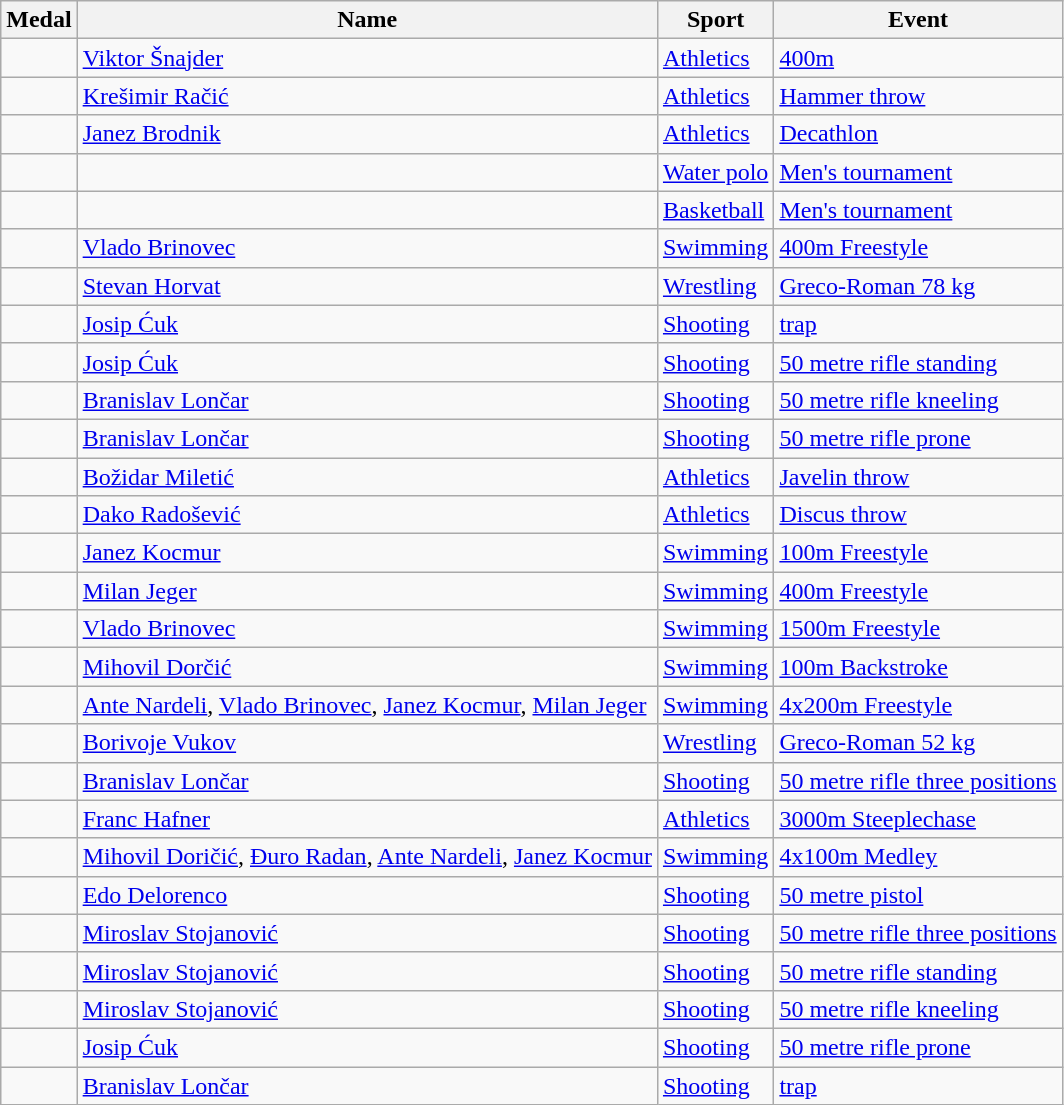<table class="wikitable sortable">
<tr>
<th>Medal</th>
<th>Name</th>
<th>Sport</th>
<th>Event</th>
</tr>
<tr>
<td></td>
<td><a href='#'>Viktor Šnajder</a></td>
<td> <a href='#'>Athletics</a></td>
<td><a href='#'>400m</a></td>
</tr>
<tr>
<td></td>
<td><a href='#'>Krešimir Račić</a></td>
<td> <a href='#'>Athletics</a></td>
<td><a href='#'>Hammer throw</a></td>
</tr>
<tr>
<td></td>
<td><a href='#'>Janez Brodnik</a></td>
<td> <a href='#'>Athletics</a></td>
<td><a href='#'>Decathlon</a></td>
</tr>
<tr>
<td></td>
<td><br></td>
<td> <a href='#'>Water polo</a></td>
<td><a href='#'>Men's tournament</a></td>
</tr>
<tr>
<td></td>
<td><br></td>
<td> <a href='#'>Basketball</a></td>
<td><a href='#'>Men's tournament</a></td>
</tr>
<tr>
<td></td>
<td><a href='#'>Vlado Brinovec</a></td>
<td> <a href='#'>Swimming</a></td>
<td><a href='#'>400m Freestyle</a></td>
</tr>
<tr>
<td></td>
<td><a href='#'>Stevan Horvat</a></td>
<td> <a href='#'>Wrestling</a></td>
<td><a href='#'>Greco-Roman 78 kg</a></td>
</tr>
<tr>
<td></td>
<td><a href='#'>Josip Ćuk</a></td>
<td> <a href='#'>Shooting</a></td>
<td><a href='#'>trap</a></td>
</tr>
<tr>
<td></td>
<td><a href='#'>Josip Ćuk</a></td>
<td> <a href='#'>Shooting</a></td>
<td><a href='#'>50 metre rifle standing</a></td>
</tr>
<tr>
<td></td>
<td><a href='#'>Branislav Lončar</a></td>
<td> <a href='#'>Shooting</a></td>
<td><a href='#'>50 metre rifle kneeling</a></td>
</tr>
<tr>
<td></td>
<td><a href='#'>Branislav Lončar</a></td>
<td> <a href='#'>Shooting</a></td>
<td><a href='#'>50 metre rifle prone</a></td>
</tr>
<tr>
<td></td>
<td><a href='#'>Božidar Miletić</a></td>
<td> <a href='#'>Athletics</a></td>
<td><a href='#'>Javelin throw</a></td>
</tr>
<tr>
<td></td>
<td><a href='#'>Dako Radošević</a></td>
<td> <a href='#'>Athletics</a></td>
<td><a href='#'>Discus throw</a></td>
</tr>
<tr>
<td></td>
<td><a href='#'>Janez Kocmur</a></td>
<td> <a href='#'>Swimming</a></td>
<td><a href='#'>100m Freestyle</a></td>
</tr>
<tr>
<td></td>
<td><a href='#'>Milan Jeger</a></td>
<td> <a href='#'>Swimming</a></td>
<td><a href='#'>400m Freestyle</a></td>
</tr>
<tr>
<td></td>
<td><a href='#'>Vlado Brinovec</a></td>
<td> <a href='#'>Swimming</a></td>
<td><a href='#'>1500m Freestyle</a></td>
</tr>
<tr>
<td></td>
<td><a href='#'>Mihovil Dorčić</a></td>
<td> <a href='#'>Swimming</a></td>
<td><a href='#'>100m Backstroke</a></td>
</tr>
<tr>
<td></td>
<td><a href='#'>Ante Nardeli</a>, <a href='#'>Vlado Brinovec</a>, <a href='#'>Janez Kocmur</a>, <a href='#'>Milan Jeger</a></td>
<td> <a href='#'>Swimming</a></td>
<td><a href='#'>4x200m Freestyle</a></td>
</tr>
<tr>
<td></td>
<td><a href='#'>Borivoje Vukov</a></td>
<td> <a href='#'>Wrestling</a></td>
<td><a href='#'>Greco-Roman 52 kg</a></td>
</tr>
<tr>
<td></td>
<td><a href='#'>Branislav Lončar</a></td>
<td> <a href='#'>Shooting</a></td>
<td><a href='#'>50 metre rifle three positions</a></td>
</tr>
<tr>
<td></td>
<td><a href='#'>Franc Hafner</a></td>
<td> <a href='#'>Athletics</a></td>
<td><a href='#'>3000m Steeplechase</a></td>
</tr>
<tr>
<td></td>
<td><a href='#'>Mihovil Doričić</a>, <a href='#'>Đuro Radan</a>, <a href='#'>Ante Nardeli</a>, <a href='#'>Janez Kocmur</a></td>
<td> <a href='#'>Swimming</a></td>
<td><a href='#'>4x100m Medley</a></td>
</tr>
<tr>
<td></td>
<td><a href='#'>Edo Delorenco</a></td>
<td> <a href='#'>Shooting</a></td>
<td><a href='#'>50 metre pistol</a></td>
</tr>
<tr>
<td></td>
<td><a href='#'>Miroslav Stojanović</a></td>
<td> <a href='#'>Shooting</a></td>
<td><a href='#'>50 metre rifle three positions</a></td>
</tr>
<tr>
<td></td>
<td><a href='#'>Miroslav Stojanović</a></td>
<td> <a href='#'>Shooting</a></td>
<td><a href='#'>50 metre rifle standing</a></td>
</tr>
<tr>
<td></td>
<td><a href='#'>Miroslav Stojanović</a></td>
<td> <a href='#'>Shooting</a></td>
<td><a href='#'>50 metre rifle kneeling</a></td>
</tr>
<tr>
<td></td>
<td><a href='#'>Josip Ćuk</a></td>
<td> <a href='#'>Shooting</a></td>
<td><a href='#'>50 metre rifle prone</a></td>
</tr>
<tr>
<td></td>
<td><a href='#'>Branislav Lončar</a></td>
<td> <a href='#'>Shooting</a></td>
<td><a href='#'>trap</a></td>
</tr>
</table>
